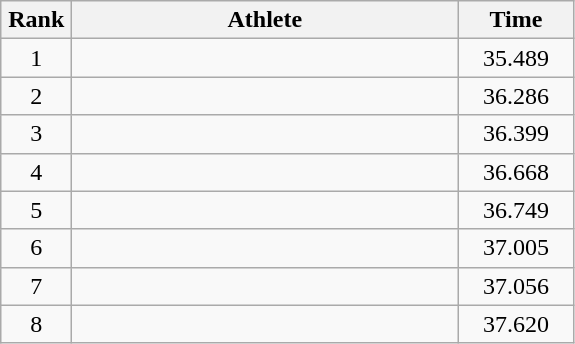<table class=wikitable style="text-align:center">
<tr>
<th width=40>Rank</th>
<th width=250>Athlete</th>
<th width=70>Time</th>
</tr>
<tr>
<td>1</td>
<td align=left></td>
<td>35.489</td>
</tr>
<tr>
<td>2</td>
<td align=left></td>
<td>36.286</td>
</tr>
<tr>
<td>3</td>
<td align=left></td>
<td>36.399</td>
</tr>
<tr>
<td>4</td>
<td align=left></td>
<td>36.668</td>
</tr>
<tr>
<td>5</td>
<td align=left></td>
<td>36.749</td>
</tr>
<tr>
<td>6</td>
<td align=left></td>
<td>37.005</td>
</tr>
<tr>
<td>7</td>
<td align=left></td>
<td>37.056</td>
</tr>
<tr>
<td>8</td>
<td align=left></td>
<td>37.620</td>
</tr>
</table>
